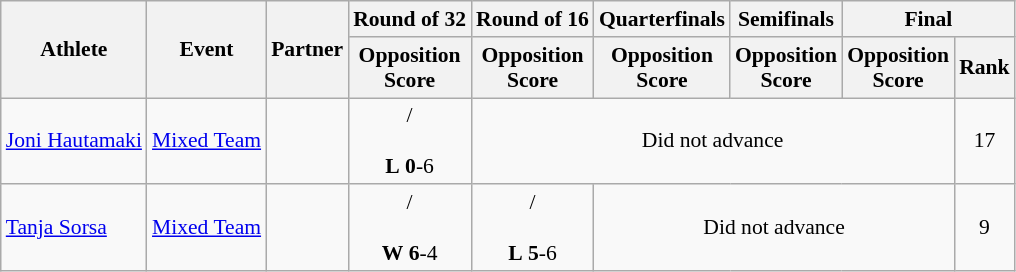<table class="wikitable" border="1" style="font-size:90%">
<tr>
<th rowspan=2>Athlete</th>
<th rowspan=2>Event</th>
<th rowspan=2>Partner</th>
<th>Round of 32</th>
<th>Round of 16</th>
<th>Quarterfinals</th>
<th>Semifinals</th>
<th colspan=2>Final</th>
</tr>
<tr>
<th>Opposition<br>Score</th>
<th>Opposition<br>Score</th>
<th>Opposition<br>Score</th>
<th>Opposition<br>Score</th>
<th>Opposition<br>Score</th>
<th>Rank</th>
</tr>
<tr>
<td><a href='#'>Joni Hautamaki</a></td>
<td><a href='#'>Mixed Team</a></td>
<td></td>
<td align=center>/ <br>  <br> <strong>L</strong> <strong>0</strong>-6</td>
<td colspan=4 align=center>Did not advance</td>
<td align=center>17</td>
</tr>
<tr>
<td><a href='#'>Tanja Sorsa</a></td>
<td><a href='#'>Mixed Team</a></td>
<td></td>
<td align=center>/ <br>  <br> <strong>W</strong> <strong>6</strong>-4</td>
<td align=center>/ <br>  <br> <strong>L</strong> <strong>5</strong>-6</td>
<td colspan=3 align=center>Did not advance</td>
<td align=center>9</td>
</tr>
</table>
